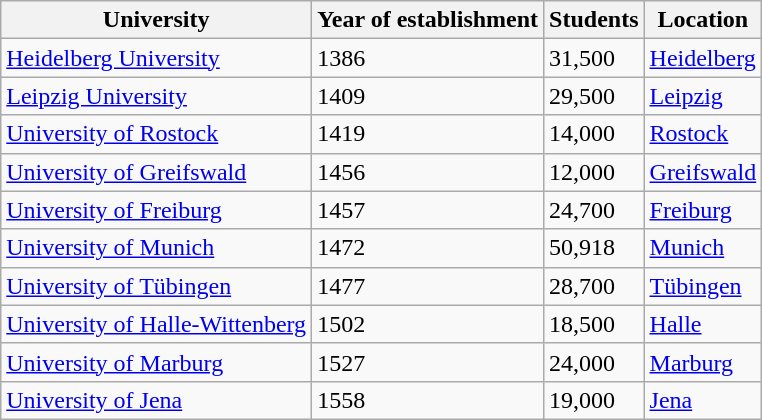<table class="wikitable sortable">
<tr>
<th>University</th>
<th>Year of establishment</th>
<th>Students</th>
<th>Location</th>
</tr>
<tr>
<td><a href='#'>Heidelberg University</a></td>
<td>1386</td>
<td>31,500</td>
<td><a href='#'>Heidelberg</a></td>
</tr>
<tr>
<td><a href='#'>Leipzig University</a></td>
<td>1409</td>
<td>29,500</td>
<td><a href='#'>Leipzig</a></td>
</tr>
<tr>
<td><a href='#'>University of Rostock</a></td>
<td>1419</td>
<td>14,000</td>
<td><a href='#'>Rostock</a></td>
</tr>
<tr>
<td><a href='#'>University of Greifswald</a></td>
<td>1456</td>
<td>12,000</td>
<td><a href='#'>Greifswald</a></td>
</tr>
<tr>
<td><a href='#'>University of Freiburg</a></td>
<td>1457</td>
<td>24,700</td>
<td><a href='#'>Freiburg</a></td>
</tr>
<tr>
<td><a href='#'>University of Munich</a></td>
<td>1472</td>
<td>50,918</td>
<td><a href='#'>Munich</a></td>
</tr>
<tr>
<td><a href='#'>University of Tübingen</a></td>
<td>1477</td>
<td>28,700</td>
<td><a href='#'>Tübingen</a></td>
</tr>
<tr>
<td><a href='#'>University of Halle-Wittenberg</a></td>
<td>1502</td>
<td>18,500</td>
<td><a href='#'>Halle</a></td>
</tr>
<tr>
<td><a href='#'>University of Marburg</a></td>
<td>1527</td>
<td>24,000</td>
<td><a href='#'>Marburg</a></td>
</tr>
<tr>
<td><a href='#'>University of Jena</a></td>
<td>1558</td>
<td>19,000</td>
<td><a href='#'>Jena</a></td>
</tr>
</table>
